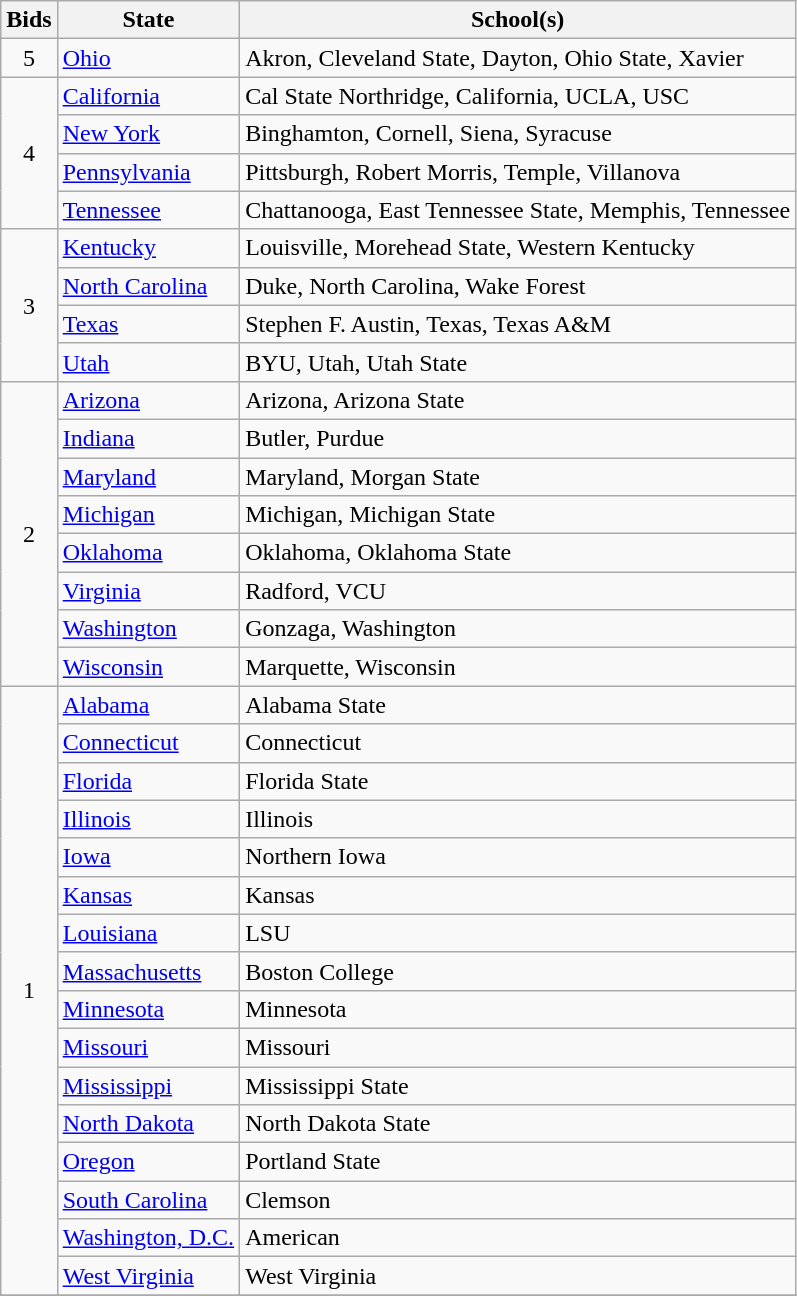<table class="wikitable sortable">
<tr>
<th>Bids</th>
<th>State</th>
<th>School(s)</th>
</tr>
<tr>
<td align="center">5</td>
<td><a href='#'>Ohio</a></td>
<td>Akron, Cleveland State, Dayton, Ohio State, Xavier</td>
</tr>
<tr>
<td rowspan=4 align="center">4</td>
<td><a href='#'>California</a></td>
<td>Cal State Northridge, California, UCLA, USC</td>
</tr>
<tr>
<td><a href='#'>New York</a></td>
<td>Binghamton, Cornell, Siena, Syracuse</td>
</tr>
<tr>
<td><a href='#'>Pennsylvania</a></td>
<td>Pittsburgh, Robert Morris, Temple, Villanova</td>
</tr>
<tr>
<td><a href='#'>Tennessee</a></td>
<td>Chattanooga, East Tennessee State, Memphis, Tennessee</td>
</tr>
<tr>
<td rowspan=4 align="center">3</td>
<td><a href='#'>Kentucky</a></td>
<td>Louisville, Morehead State, Western Kentucky</td>
</tr>
<tr>
<td><a href='#'>North Carolina</a></td>
<td>Duke, North Carolina, Wake Forest</td>
</tr>
<tr>
<td><a href='#'>Texas</a></td>
<td>Stephen F. Austin, Texas, Texas A&M</td>
</tr>
<tr>
<td><a href='#'>Utah</a></td>
<td>BYU, Utah, Utah State</td>
</tr>
<tr>
<td rowspan=8 align="center">2</td>
<td><a href='#'>Arizona</a></td>
<td>Arizona, Arizona State</td>
</tr>
<tr>
<td><a href='#'>Indiana</a></td>
<td>Butler, Purdue</td>
</tr>
<tr>
<td><a href='#'>Maryland</a></td>
<td>Maryland, Morgan State</td>
</tr>
<tr>
<td><a href='#'>Michigan</a></td>
<td>Michigan, Michigan State</td>
</tr>
<tr>
<td><a href='#'>Oklahoma</a></td>
<td>Oklahoma, Oklahoma State</td>
</tr>
<tr>
<td><a href='#'>Virginia</a></td>
<td>Radford, VCU</td>
</tr>
<tr>
<td><a href='#'>Washington</a></td>
<td>Gonzaga, Washington</td>
</tr>
<tr>
<td><a href='#'>Wisconsin</a></td>
<td>Marquette, Wisconsin</td>
</tr>
<tr>
<td rowspan=16 align="center">1</td>
<td><a href='#'>Alabama</a></td>
<td>Alabama State</td>
</tr>
<tr>
<td><a href='#'>Connecticut</a></td>
<td>Connecticut</td>
</tr>
<tr>
<td><a href='#'>Florida</a></td>
<td>Florida State</td>
</tr>
<tr>
<td><a href='#'>Illinois</a></td>
<td>Illinois</td>
</tr>
<tr>
<td><a href='#'>Iowa</a></td>
<td>Northern Iowa</td>
</tr>
<tr>
<td><a href='#'>Kansas</a></td>
<td>Kansas</td>
</tr>
<tr>
<td><a href='#'>Louisiana</a></td>
<td>LSU</td>
</tr>
<tr>
<td><a href='#'>Massachusetts</a></td>
<td>Boston College</td>
</tr>
<tr>
<td><a href='#'>Minnesota</a></td>
<td>Minnesota</td>
</tr>
<tr>
<td><a href='#'>Missouri</a></td>
<td>Missouri</td>
</tr>
<tr>
<td><a href='#'>Mississippi</a></td>
<td>Mississippi State</td>
</tr>
<tr>
<td><a href='#'>North Dakota</a></td>
<td>North Dakota State</td>
</tr>
<tr>
<td><a href='#'>Oregon</a></td>
<td>Portland State</td>
</tr>
<tr>
<td><a href='#'>South Carolina</a></td>
<td>Clemson</td>
</tr>
<tr>
<td><a href='#'>Washington, D.C.</a></td>
<td>American</td>
</tr>
<tr>
<td><a href='#'>West Virginia</a></td>
<td>West Virginia</td>
</tr>
<tr>
</tr>
</table>
